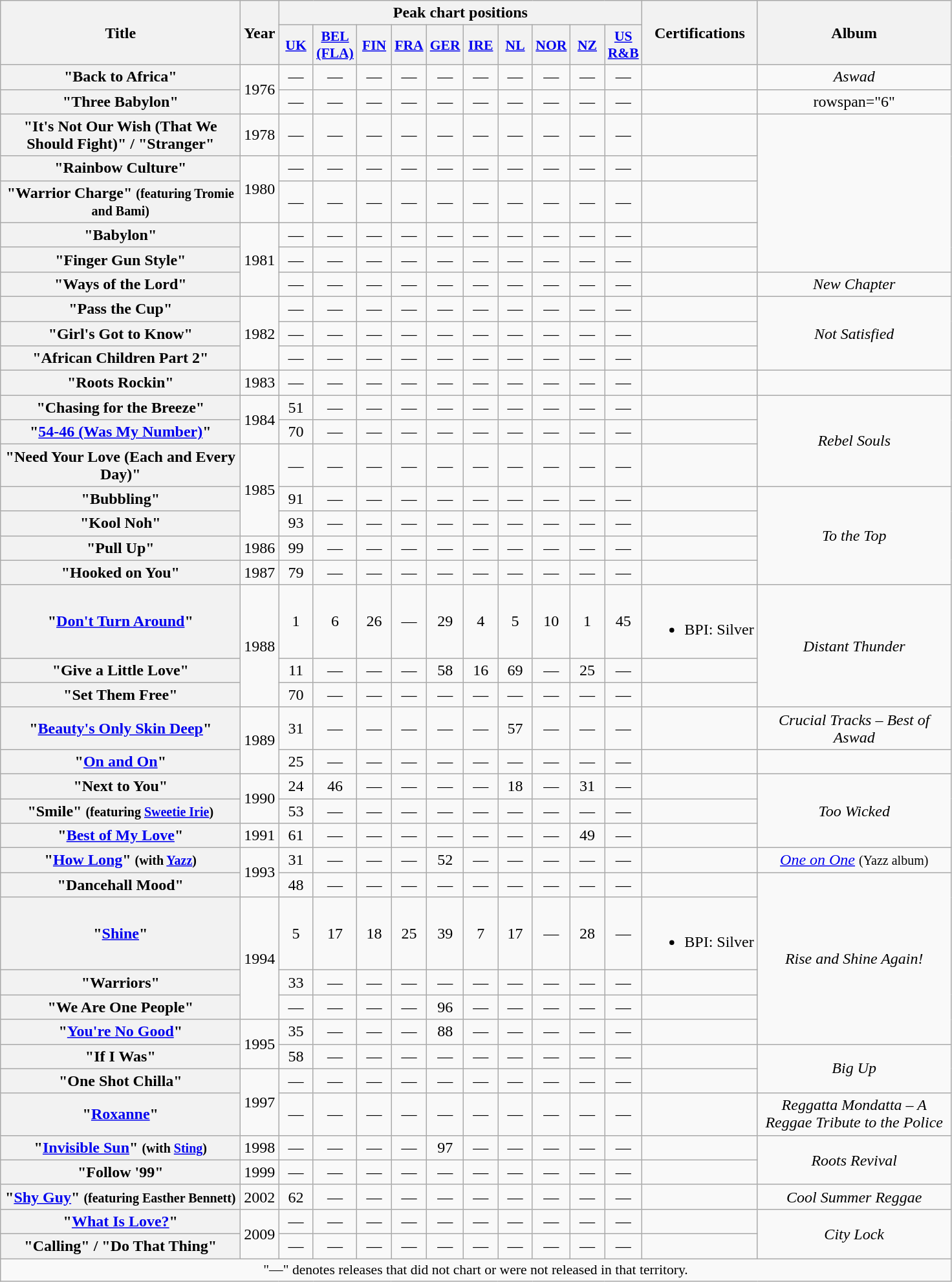<table class="wikitable plainrowheaders" style="text-align:center;">
<tr>
<th rowspan="2" scope="col" style="width:15em;">Title</th>
<th rowspan="2" scope="col" style="width:2em;">Year</th>
<th colspan="10">Peak chart positions</th>
<th rowspan="2">Certifications</th>
<th rowspan="2" style="width:12em;">Album</th>
</tr>
<tr>
<th scope="col" style="width:2em;font-size:90%;"><a href='#'>UK</a><br></th>
<th scope="col" style="width:2em;font-size:90%;"><a href='#'>BEL (FLA)</a><br></th>
<th scope="col" style="width:2em;font-size:90%;"><a href='#'>FIN</a><br></th>
<th scope="col" style="width:2em;font-size:90%;"><a href='#'>FRA</a><br></th>
<th scope="col" style="width:2em;font-size:90%;"><a href='#'>GER</a><br></th>
<th scope="col" style="width:2em;font-size:90%;"><a href='#'>IRE</a><br></th>
<th scope="col" style="width:2em;font-size:90%;"><a href='#'>NL</a><br></th>
<th scope="col" style="width:2em;font-size:90%;"><a href='#'>NOR</a><br></th>
<th scope="col" style="width:2em;font-size:90%;"><a href='#'>NZ</a><br></th>
<th scope="col" style="width:2em;font-size:90%;"><a href='#'>US R&B</a><br></th>
</tr>
<tr>
<th scope="row">"Back to Africa"</th>
<td rowspan="2">1976</td>
<td>—</td>
<td>—</td>
<td>—</td>
<td>—</td>
<td>—</td>
<td>—</td>
<td>—</td>
<td>—</td>
<td>—</td>
<td>—</td>
<td></td>
<td><em>Aswad</em></td>
</tr>
<tr>
<th scope="row">"Three Babylon"</th>
<td>—</td>
<td>—</td>
<td>—</td>
<td>—</td>
<td>—</td>
<td>—</td>
<td>—</td>
<td>—</td>
<td>—</td>
<td>—</td>
<td></td>
<td>rowspan="6" </td>
</tr>
<tr>
<th scope="row">"It's Not Our Wish (That We Should Fight)" / "Stranger"</th>
<td>1978</td>
<td>—</td>
<td>—</td>
<td>—</td>
<td>—</td>
<td>—</td>
<td>—</td>
<td>—</td>
<td>—</td>
<td>—</td>
<td>—</td>
<td></td>
</tr>
<tr>
<th scope="row">"Rainbow Culture"</th>
<td rowspan="2">1980</td>
<td>—</td>
<td>—</td>
<td>—</td>
<td>—</td>
<td>—</td>
<td>—</td>
<td>—</td>
<td>—</td>
<td>—</td>
<td>—</td>
<td></td>
</tr>
<tr>
<th scope="row">"Warrior Charge" <small>(featuring Tromie and Bami)</small></th>
<td>—</td>
<td>—</td>
<td>—</td>
<td>—</td>
<td>—</td>
<td>—</td>
<td>—</td>
<td>—</td>
<td>—</td>
<td>—</td>
<td></td>
</tr>
<tr>
<th scope="row">"Babylon"</th>
<td rowspan="3">1981</td>
<td>—</td>
<td>—</td>
<td>—</td>
<td>—</td>
<td>—</td>
<td>—</td>
<td>—</td>
<td>—</td>
<td>—</td>
<td>—</td>
<td></td>
</tr>
<tr>
<th scope="row">"Finger Gun Style"</th>
<td>—</td>
<td>—</td>
<td>—</td>
<td>—</td>
<td>—</td>
<td>—</td>
<td>—</td>
<td>—</td>
<td>—</td>
<td>—</td>
<td></td>
</tr>
<tr>
<th scope="row">"Ways of the Lord"</th>
<td>—</td>
<td>—</td>
<td>—</td>
<td>—</td>
<td>—</td>
<td>—</td>
<td>—</td>
<td>—</td>
<td>—</td>
<td>—</td>
<td></td>
<td><em>New Chapter</em></td>
</tr>
<tr>
<th scope="row">"Pass the Cup"</th>
<td rowspan="3">1982</td>
<td>—</td>
<td>—</td>
<td>—</td>
<td>—</td>
<td>—</td>
<td>—</td>
<td>—</td>
<td>—</td>
<td>—</td>
<td>—</td>
<td></td>
<td rowspan="3"><em>Not Satisfied</em></td>
</tr>
<tr>
<th scope="row">"Girl's Got to Know"</th>
<td>—</td>
<td>—</td>
<td>—</td>
<td>—</td>
<td>—</td>
<td>—</td>
<td>—</td>
<td>—</td>
<td>—</td>
<td>—</td>
<td></td>
</tr>
<tr>
<th scope="row">"African Children Part 2"</th>
<td>—</td>
<td>—</td>
<td>—</td>
<td>—</td>
<td>—</td>
<td>—</td>
<td>—</td>
<td>—</td>
<td>—</td>
<td>—</td>
<td></td>
</tr>
<tr>
<th scope="row">"Roots Rockin"</th>
<td>1983</td>
<td>—</td>
<td>—</td>
<td>—</td>
<td>—</td>
<td>—</td>
<td>—</td>
<td>—</td>
<td>—</td>
<td>—</td>
<td>—</td>
<td></td>
<td></td>
</tr>
<tr>
<th scope="row">"Chasing for the Breeze"</th>
<td rowspan="2">1984</td>
<td>51</td>
<td>—</td>
<td>—</td>
<td>—</td>
<td>—</td>
<td>—</td>
<td>—</td>
<td>—</td>
<td>—</td>
<td>—</td>
<td></td>
<td rowspan="3"><em>Rebel Souls</em></td>
</tr>
<tr>
<th scope="row">"<a href='#'>54-46 (Was My Number)</a>"</th>
<td>70</td>
<td>—</td>
<td>—</td>
<td>—</td>
<td>—</td>
<td>—</td>
<td>—</td>
<td>—</td>
<td>—</td>
<td>—</td>
<td></td>
</tr>
<tr>
<th scope="row">"Need Your Love (Each and Every Day)"</th>
<td rowspan="3">1985</td>
<td>—</td>
<td>—</td>
<td>—</td>
<td>—</td>
<td>—</td>
<td>—</td>
<td>—</td>
<td>—</td>
<td>—</td>
<td>—</td>
<td></td>
</tr>
<tr>
<th scope="row">"Bubbling"</th>
<td>91</td>
<td>—</td>
<td>—</td>
<td>—</td>
<td>—</td>
<td>—</td>
<td>—</td>
<td>—</td>
<td>—</td>
<td>—</td>
<td></td>
<td rowspan="4"><em>To the Top</em></td>
</tr>
<tr>
<th scope="row">"Kool Noh"</th>
<td>93</td>
<td>—</td>
<td>—</td>
<td>—</td>
<td>—</td>
<td>—</td>
<td>—</td>
<td>—</td>
<td>—</td>
<td>—</td>
<td></td>
</tr>
<tr>
<th scope="row">"Pull Up"</th>
<td>1986</td>
<td>99</td>
<td>—</td>
<td>—</td>
<td>—</td>
<td>—</td>
<td>—</td>
<td>—</td>
<td>—</td>
<td>—</td>
<td>—</td>
<td></td>
</tr>
<tr>
<th scope="row">"Hooked on You"</th>
<td>1987</td>
<td>79</td>
<td>—</td>
<td>—</td>
<td>—</td>
<td>—</td>
<td>—</td>
<td>—</td>
<td>—</td>
<td>—</td>
<td>—</td>
<td></td>
</tr>
<tr>
<th scope="row">"<a href='#'>Don't Turn Around</a>"</th>
<td rowspan="3">1988</td>
<td>1</td>
<td>6</td>
<td>26</td>
<td>—</td>
<td>29</td>
<td>4</td>
<td>5</td>
<td>10</td>
<td>1</td>
<td>45</td>
<td><br><ul><li>BPI: Silver</li></ul></td>
<td rowspan="3"><em>Distant Thunder</em></td>
</tr>
<tr>
<th scope="row">"Give a Little Love"</th>
<td>11</td>
<td>—</td>
<td>—</td>
<td>—</td>
<td>58</td>
<td>16</td>
<td>69</td>
<td>—</td>
<td>25</td>
<td>—</td>
<td></td>
</tr>
<tr>
<th scope="row">"Set Them Free"</th>
<td>70</td>
<td>—</td>
<td>—</td>
<td>—</td>
<td>—</td>
<td>—</td>
<td>—</td>
<td>—</td>
<td>—</td>
<td>—</td>
<td></td>
</tr>
<tr>
<th scope="row">"<a href='#'>Beauty's Only Skin Deep</a>"</th>
<td rowspan="2">1989</td>
<td>31</td>
<td>—</td>
<td>—</td>
<td>—</td>
<td>—</td>
<td>—</td>
<td>57</td>
<td>—</td>
<td>—</td>
<td>—</td>
<td></td>
<td><em>Crucial Tracks – Best of Aswad</em></td>
</tr>
<tr>
<th scope="row">"<a href='#'>On and On</a>"</th>
<td>25</td>
<td>—</td>
<td>—</td>
<td>—</td>
<td>—</td>
<td>—</td>
<td>—</td>
<td>—</td>
<td>—</td>
<td>—</td>
<td></td>
<td></td>
</tr>
<tr>
<th scope="row">"Next to You"</th>
<td rowspan="2">1990</td>
<td>24</td>
<td>46</td>
<td>—</td>
<td>—</td>
<td>—</td>
<td>—</td>
<td>18</td>
<td>—</td>
<td>31</td>
<td>—</td>
<td></td>
<td rowspan="3"><em>Too Wicked</em></td>
</tr>
<tr>
<th scope="row">"Smile" <small>(featuring <a href='#'>Sweetie Irie</a>)</small></th>
<td>53</td>
<td>—</td>
<td>—</td>
<td>—</td>
<td>—</td>
<td>—</td>
<td>—</td>
<td>—</td>
<td>—</td>
<td>—</td>
<td></td>
</tr>
<tr>
<th scope="row">"<a href='#'>Best of My Love</a>" </th>
<td>1991</td>
<td>61</td>
<td>—</td>
<td>—</td>
<td>—</td>
<td>—</td>
<td>—</td>
<td>—</td>
<td>—</td>
<td>49</td>
<td>—</td>
<td></td>
</tr>
<tr>
<th scope="row">"<a href='#'>How Long</a>" <small>(with <a href='#'>Yazz</a>)</small></th>
<td rowspan="2">1993</td>
<td>31</td>
<td>—</td>
<td>—</td>
<td>—</td>
<td>52</td>
<td>—</td>
<td>—</td>
<td>—</td>
<td>—</td>
<td>—</td>
<td></td>
<td><em><a href='#'>One on One</a></em> <small>(Yazz album)</small></td>
</tr>
<tr>
<th scope="row">"Dancehall Mood"</th>
<td>48</td>
<td>—</td>
<td>—</td>
<td>—</td>
<td>—</td>
<td>—</td>
<td>—</td>
<td>—</td>
<td>—</td>
<td>—</td>
<td></td>
<td rowspan="5"><em>Rise and Shine Again!</em></td>
</tr>
<tr>
<th scope="row">"<a href='#'>Shine</a>"</th>
<td rowspan="3">1994</td>
<td>5</td>
<td>17</td>
<td>18</td>
<td>25</td>
<td>39</td>
<td>7</td>
<td>17</td>
<td>—</td>
<td>28</td>
<td>—</td>
<td><br><ul><li>BPI: Silver</li></ul></td>
</tr>
<tr>
<th scope="row">"Warriors"</th>
<td>33</td>
<td>—</td>
<td>—</td>
<td>—</td>
<td>—</td>
<td>—</td>
<td>—</td>
<td>—</td>
<td>—</td>
<td>—</td>
<td></td>
</tr>
<tr>
<th scope="row">"We Are One People"</th>
<td>—</td>
<td>—</td>
<td>—</td>
<td>—</td>
<td>96</td>
<td>—</td>
<td>—</td>
<td>—</td>
<td>—</td>
<td>—</td>
<td></td>
</tr>
<tr>
<th scope="row">"<a href='#'>You're No Good</a>"</th>
<td rowspan="2">1995</td>
<td>35</td>
<td>—</td>
<td>—</td>
<td>—</td>
<td>88</td>
<td>—</td>
<td>—</td>
<td>—</td>
<td>—</td>
<td>—</td>
<td></td>
</tr>
<tr>
<th scope="row">"If I Was"</th>
<td>58</td>
<td>—</td>
<td>—</td>
<td>—</td>
<td>—</td>
<td>—</td>
<td>—</td>
<td>—</td>
<td>—</td>
<td>—</td>
<td></td>
<td rowspan="2"><em>Big Up</em></td>
</tr>
<tr>
<th scope="row">"One Shot Chilla"</th>
<td rowspan="2">1997</td>
<td>—</td>
<td>—</td>
<td>—</td>
<td>—</td>
<td>—</td>
<td>—</td>
<td>—</td>
<td>—</td>
<td>—</td>
<td>—</td>
<td></td>
</tr>
<tr>
<th scope="row">"<a href='#'>Roxanne</a>"</th>
<td>—</td>
<td>—</td>
<td>—</td>
<td>—</td>
<td>—</td>
<td>—</td>
<td>—</td>
<td>—</td>
<td>—</td>
<td>—</td>
<td></td>
<td><em>Reggatta Mondatta – A Reggae Tribute to the Police</em></td>
</tr>
<tr>
<th scope="row">"<a href='#'>Invisible Sun</a>" <small>(with <a href='#'>Sting</a>)</small></th>
<td>1998</td>
<td>—</td>
<td>—</td>
<td>—</td>
<td>—</td>
<td>97</td>
<td>—</td>
<td>—</td>
<td>—</td>
<td>—</td>
<td>—</td>
<td></td>
<td rowspan="2"><em>Roots Revival</em></td>
</tr>
<tr>
<th scope="row">"Follow '99"</th>
<td>1999</td>
<td>—</td>
<td>—</td>
<td>—</td>
<td>—</td>
<td>—</td>
<td>—</td>
<td>—</td>
<td>—</td>
<td>—</td>
<td>—</td>
<td></td>
</tr>
<tr>
<th scope="row">"<a href='#'>Shy Guy</a>" <small>(featuring Easther Bennett)</small></th>
<td>2002</td>
<td>62</td>
<td>—</td>
<td>—</td>
<td>—</td>
<td>—</td>
<td>—</td>
<td>—</td>
<td>—</td>
<td>—</td>
<td>—</td>
<td></td>
<td><em>Cool Summer Reggae</em></td>
</tr>
<tr>
<th scope="row">"<a href='#'>What Is Love?</a>"</th>
<td rowspan="2">2009</td>
<td>—</td>
<td>—</td>
<td>—</td>
<td>—</td>
<td>—</td>
<td>—</td>
<td>—</td>
<td>—</td>
<td>—</td>
<td>—</td>
<td></td>
<td rowspan="2"><em>City Lock</em></td>
</tr>
<tr>
<th scope="row">"Calling" / "Do That Thing"</th>
<td>—</td>
<td>—</td>
<td>—</td>
<td>—</td>
<td>—</td>
<td>—</td>
<td>—</td>
<td>—</td>
<td>—</td>
<td>—</td>
<td></td>
</tr>
<tr>
<td colspan="14" style="font-size:90%">"—" denotes releases that did not chart or were not released in that territory.</td>
</tr>
</table>
